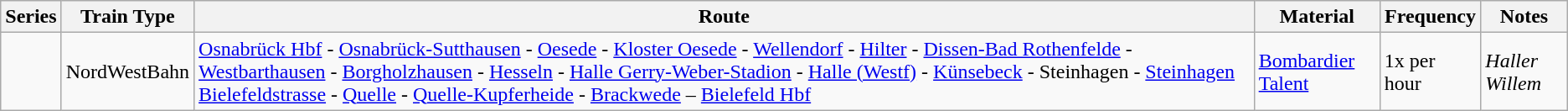<table class="wikitable vatop">
<tr>
<th>Series</th>
<th>Train Type</th>
<th>Route</th>
<th>Material</th>
<th>Frequency</th>
<th>Notes</th>
</tr>
<tr>
<td></td>
<td>NordWestBahn</td>
<td><a href='#'>Osnabrück Hbf</a> - <a href='#'>Osnabrück-Sutthausen</a> - <a href='#'>Oesede</a> - <a href='#'>Kloster Oesede</a> - <a href='#'>Wellendorf</a> - <a href='#'>Hilter</a> - <a href='#'>Dissen-Bad Rothenfelde</a> - <a href='#'>Westbarthausen</a> - <a href='#'>Borgholzhausen</a> - <a href='#'>Hesseln</a> - <a href='#'>Halle Gerry-Weber-Stadion</a> - <a href='#'>Halle (Westf)</a> - <a href='#'>Künsebeck</a> - Steinhagen - <a href='#'>Steinhagen Bielefeldstrasse</a> - <a href='#'>Quelle</a> - <a href='#'>Quelle-Kupferheide</a> - <a href='#'>Brackwede</a> – <a href='#'>Bielefeld Hbf</a></td>
<td><a href='#'>Bombardier Talent</a></td>
<td>1x per hour</td>
<td><em>Haller Willem</em></td>
</tr>
</table>
